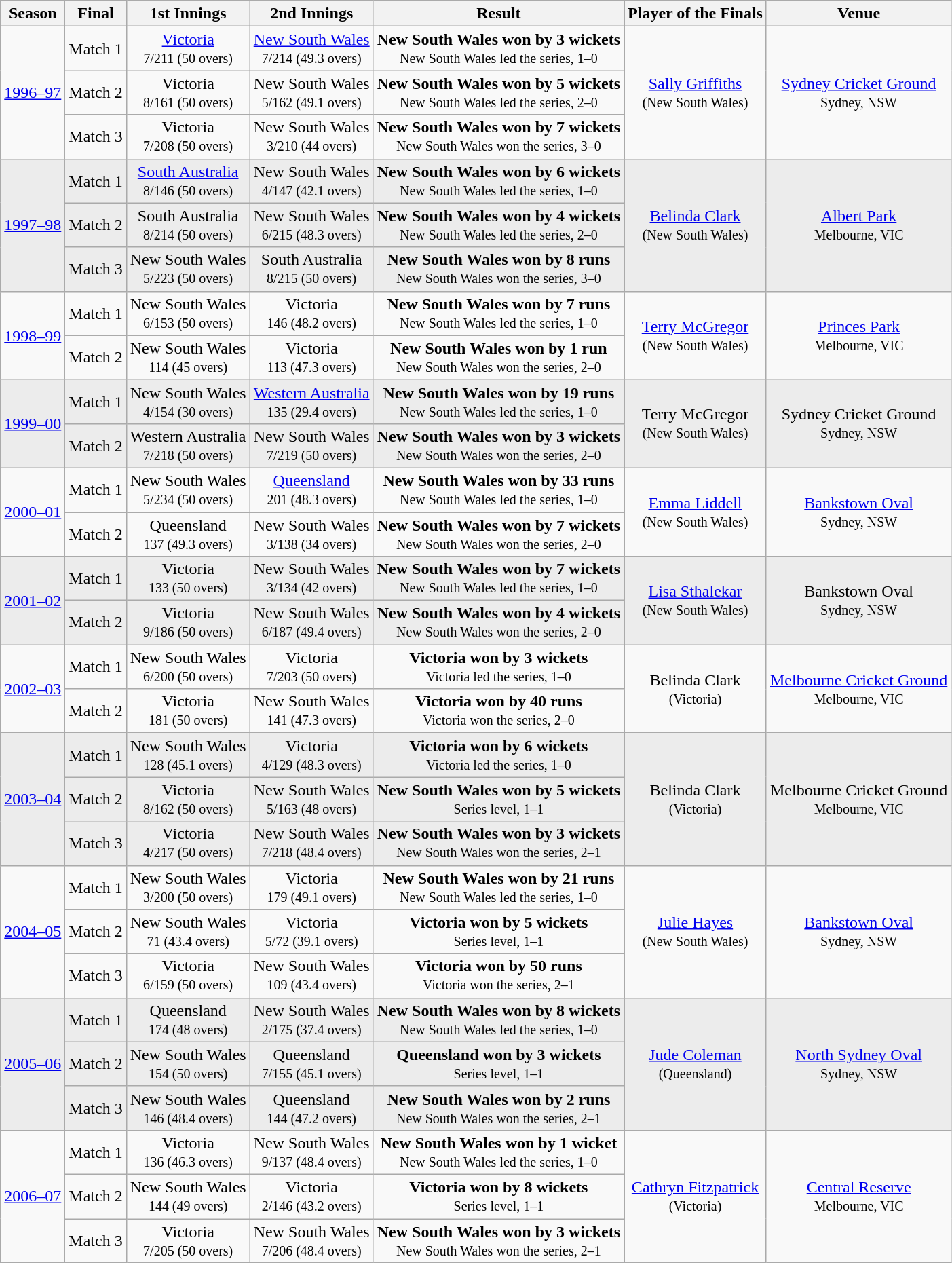<table class="wikitable">
<tr>
<th>Season</th>
<th>Final</th>
<th>1st Innings</th>
<th>2nd Innings</th>
<th>Result</th>
<th>Player of the Finals</th>
<th>Venue</th>
</tr>
<tr align=center>
<td rowspan="3"><a href='#'>1996–97</a></td>
<td>Match 1<br></td>
<td><a href='#'>Victoria</a><br><small>7/211 (50 overs)</small></td>
<td><a href='#'>New South Wales</a><br><small>7/214 (49.3 overs)</small></td>
<td><strong>New South Wales won by 3 wickets</strong><br><small>New South Wales led the series, 1–0</small></td>
<td rowspan="3"><a href='#'>Sally Griffiths</a><br><small>(New South Wales)</small></td>
<td rowspan="3"><a href='#'>Sydney Cricket Ground</a><br><small>Sydney, NSW</small></td>
</tr>
<tr align=center>
<td>Match 2<br></td>
<td>Victoria<br><small>8/161 (50 overs)</small></td>
<td>New South Wales<br><small>5/162 (49.1 overs)</small></td>
<td><strong>New South Wales won by 5 wickets</strong><br><small>New South Wales led the series, 2–0</small></td>
</tr>
<tr align=center>
<td>Match 3<br></td>
<td>Victoria<br><small>7/208 (50 overs)</small></td>
<td>New South Wales<br><small>3/210 (44 overs)</small></td>
<td><strong>New South Wales won by 7 wickets</strong><br><small>New South Wales won the series, 3–0</small></td>
</tr>
<tr align=center bgcolor="#ececec">
<td rowspan="3"><a href='#'>1997–98</a></td>
<td>Match 1<br></td>
<td><a href='#'>South Australia</a><br><small>8/146 (50 overs)</small></td>
<td>New South Wales<br><small>4/147 (42.1 overs)</small></td>
<td><strong>New South Wales won by 6 wickets</strong><br><small>New South Wales led the series, 1–0</small></td>
<td rowspan="3"><a href='#'>Belinda Clark</a><br><small>(New South Wales)</small></td>
<td rowspan="3"><a href='#'>Albert Park</a><br><small>Melbourne, VIC</small></td>
</tr>
<tr align=center bgcolor="#ececec">
<td>Match 2<br></td>
<td>South Australia<br><small>8/214 (50 overs)</small></td>
<td>New South Wales<br><small>6/215 (48.3 overs)</small></td>
<td><strong>New South Wales won by 4 wickets</strong><br><small>New South Wales led the series, 2–0</small></td>
</tr>
<tr align=center bgcolor="#ececec">
<td>Match 3<br></td>
<td>New South Wales<br><small>5/223 (50 overs)</small></td>
<td>South Australia<br><small>8/215 (50 overs)</small></td>
<td><strong>New South Wales won by 8 runs</strong><br><small>New South Wales won the series, 3–0</small></td>
</tr>
<tr align=center>
<td rowspan="2"><a href='#'>1998–99</a></td>
<td>Match 1<br></td>
<td>New South Wales<br><small>6/153 (50 overs)</small></td>
<td>Victoria<br><small>146 (48.2 overs)</small></td>
<td><strong>New South Wales won by 7 runs</strong><br><small>New South Wales led the series, 1–0</small></td>
<td rowspan="2"><a href='#'>Terry McGregor</a><br><small>(New South Wales)</small></td>
<td rowspan="2"><a href='#'>Princes Park</a><br><small>Melbourne, VIC</small></td>
</tr>
<tr align=center>
<td>Match 2<br></td>
<td>New South Wales<br><small>114 (45 overs)</small></td>
<td>Victoria<br><small>113 (47.3 overs)</small></td>
<td><strong>New South Wales won by 1 run</strong><br><small>New South Wales won the series, 2–0</small></td>
</tr>
<tr align=center bgcolor="#ececec">
<td rowspan="2"><a href='#'>1999–00</a></td>
<td>Match 1<br></td>
<td>New South Wales<br><small>4/154 (30 overs)</small></td>
<td><a href='#'>Western Australia</a><br><small>135 (29.4 overs)</small></td>
<td><strong>New South Wales won by 19 runs</strong><br><small>New South Wales led the series, 1–0</small></td>
<td rowspan="2">Terry McGregor<br><small>(New South Wales)</small></td>
<td rowspan="2">Sydney Cricket Ground<br><small>Sydney, NSW</small></td>
</tr>
<tr align=center bgcolor="#ececec">
<td>Match 2<br></td>
<td>Western Australia<br><small>7/218 (50 overs)</small></td>
<td>New South Wales<br><small>7/219 (50 overs)</small></td>
<td><strong>New South Wales won by 3 wickets</strong><br><small>New South Wales won the series, 2–0</small></td>
</tr>
<tr align=center>
<td rowspan="2"><a href='#'>2000–01</a></td>
<td>Match 1<br></td>
<td>New South Wales<br><small>5/234 (50 overs)</small></td>
<td><a href='#'>Queensland</a><br><small>201 (48.3 overs)</small></td>
<td><strong>New South Wales won by 33 runs</strong><br><small>New South Wales led the series, 1–0</small></td>
<td rowspan="2"><a href='#'>Emma Liddell</a><br><small>(New South Wales)</small></td>
<td rowspan="2"><a href='#'>Bankstown Oval</a><br><small>Sydney, NSW</small></td>
</tr>
<tr align=center>
<td>Match 2<br></td>
<td>Queensland<br><small>137 (49.3 overs)</small></td>
<td>New South Wales<br><small>3/138 (34 overs)</small></td>
<td><strong>New South Wales won by 7 wickets</strong><br><small>New South Wales won the series, 2–0</small></td>
</tr>
<tr align=center bgcolor="#ececec">
<td rowspan="2"><a href='#'>2001–02</a></td>
<td>Match 1<br></td>
<td>Victoria<br><small>133 (50 overs)</small></td>
<td>New South Wales<br><small>3/134 (42 overs)</small></td>
<td><strong>New South Wales won by 7 wickets</strong><br><small>New South Wales led the series, 1–0</small></td>
<td rowspan="2"><a href='#'>Lisa Sthalekar</a><br><small>(New South Wales)</small></td>
<td rowspan="2">Bankstown Oval<br><small>Sydney, NSW</small></td>
</tr>
<tr align=center bgcolor="#ececec">
<td>Match 2<br></td>
<td>Victoria<br><small>9/186 (50 overs)</small></td>
<td>New South Wales<br><small>6/187 (49.4 overs)</small></td>
<td><strong>New South Wales won by 4 wickets</strong><br><small>New South Wales won the series, 2–0</small></td>
</tr>
<tr align=center>
<td rowspan="2"><a href='#'>2002–03</a></td>
<td>Match 1<br></td>
<td>New South Wales<br><small>6/200 (50 overs)</small></td>
<td>Victoria<br><small>7/203 (50 overs)</small></td>
<td><strong>Victoria won by 3 wickets</strong><br><small>Victoria led the series, 1–0</small></td>
<td rowspan="2">Belinda Clark<br><small>(Victoria)</small></td>
<td rowspan="2"><a href='#'>Melbourne Cricket Ground</a><br><small>Melbourne, VIC</small></td>
</tr>
<tr align=center>
<td>Match 2<br></td>
<td>Victoria<br><small>181 (50 overs)</small></td>
<td>New South Wales<br><small>141 (47.3 overs)</small></td>
<td><strong>Victoria won by 40 runs</strong><br><small>Victoria won the series, 2–0</small></td>
</tr>
<tr align=center bgcolor="#ececec">
<td rowspan="3"><a href='#'>2003–04</a></td>
<td>Match 1<br></td>
<td>New South Wales<br><small>128 (45.1 overs)</small></td>
<td>Victoria<br><small>4/129 (48.3 overs)</small></td>
<td><strong>Victoria won by 6 wickets</strong><br><small>Victoria led the series, 1–0</small></td>
<td rowspan="3">Belinda Clark<br><small>(Victoria)</small></td>
<td rowspan="3">Melbourne Cricket Ground<br><small>Melbourne, VIC</small></td>
</tr>
<tr align=center bgcolor="#ececec">
<td>Match 2<br></td>
<td>Victoria<br><small>8/162 (50 overs)</small></td>
<td>New South Wales<br><small>5/163 (48 overs)</small></td>
<td><strong>New South Wales won by 5 wickets</strong><br><small>Series level, 1–1</small></td>
</tr>
<tr align=center bgcolor="#ececec">
<td>Match 3<br></td>
<td>Victoria<br><small>4/217 (50 overs)</small></td>
<td>New South Wales<br><small>7/218 (48.4 overs)</small></td>
<td><strong>New South Wales won by 3 wickets</strong><br><small>New South Wales won the series, 2–1</small></td>
</tr>
<tr align=center>
<td rowspan="3"><a href='#'>2004–05</a></td>
<td>Match 1<br></td>
<td>New South Wales<br><small>3/200 (50 overs)</small></td>
<td>Victoria<br><small>179 (49.1 overs)</small></td>
<td><strong>New South Wales won by 21 runs</strong><br><small>New South Wales led the series, 1–0</small></td>
<td rowspan="3"><a href='#'>Julie Hayes</a><br><small>(New South Wales)</small></td>
<td rowspan="3"><a href='#'>Bankstown Oval</a><br><small>Sydney, NSW</small></td>
</tr>
<tr align=center>
<td>Match 2<br></td>
<td>New South Wales<br><small>71 (43.4 overs)</small></td>
<td>Victoria<br><small>5/72 (39.1 overs)</small></td>
<td><strong>Victoria won by 5 wickets</strong><br><small>Series level, 1–1</small></td>
</tr>
<tr align=center>
<td>Match 3<br></td>
<td>Victoria<br><small>6/159 (50 overs)</small></td>
<td>New South Wales<br><small>109 (43.4 overs)</small></td>
<td><strong>Victoria won by 50 runs</strong><br><small>Victoria won the series, 2–1</small></td>
</tr>
<tr align=center bgcolor="#ececec">
<td rowspan="3"><a href='#'>2005–06</a></td>
<td>Match 1<br></td>
<td>Queensland<br><small>174 (48 overs)</small></td>
<td>New South Wales<br><small>2/175 (37.4 overs)</small></td>
<td><strong>New South Wales won by 8 wickets</strong><br><small>New South Wales led the series, 1–0</small></td>
<td rowspan="3"><a href='#'>Jude Coleman</a><br><small>(Queensland)</small></td>
<td rowspan="3"><a href='#'>North Sydney Oval</a><br><small>Sydney, NSW</small></td>
</tr>
<tr align=center bgcolor="#ececec">
<td>Match 2<br></td>
<td>New South Wales<br><small>154 (50 overs)</small></td>
<td>Queensland<br><small>7/155 (45.1 overs)</small></td>
<td><strong>Queensland won by 3 wickets</strong><br><small>Series level, 1–1</small></td>
</tr>
<tr align=center bgcolor="#ececec">
<td>Match 3<br></td>
<td>New South Wales<br><small>146 (48.4 overs)</small></td>
<td>Queensland<br><small>144 (47.2 overs)</small></td>
<td><strong>New South Wales won by 2 runs</strong><br><small>New South Wales won the series, 2–1</small></td>
</tr>
<tr align=center>
<td rowspan="3"><a href='#'>2006–07</a></td>
<td>Match 1<br></td>
<td>Victoria<br><small>136 (46.3 overs)</small></td>
<td>New South Wales<br><small>9/137 (48.4 overs)</small></td>
<td><strong>New South Wales won by 1 wicket</strong><br><small>New South Wales led the series, 1–0</small></td>
<td rowspan="3"><a href='#'>Cathryn Fitzpatrick</a><br><small>(Victoria)</small></td>
<td rowspan="3"><a href='#'>Central Reserve</a><br><small>Melbourne, VIC</small></td>
</tr>
<tr align=center>
<td>Match 2<br></td>
<td>New South Wales<br><small>144 (49 overs)</small></td>
<td>Victoria<br><small>2/146 (43.2 overs)</small></td>
<td><strong>Victoria won by 8 wickets</strong><br><small>Series level, 1–1</small></td>
</tr>
<tr align=center>
<td>Match 3<br></td>
<td>Victoria<br><small>7/205 (50 overs)</small></td>
<td>New South Wales<br><small>7/206 (48.4 overs)</small></td>
<td><strong>New South Wales won by 3 wickets</strong><br><small>New South Wales won the series, 2–1</small></td>
</tr>
</table>
